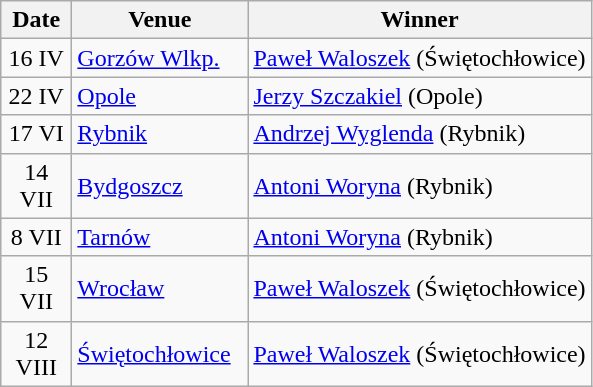<table class=wikitable>
<tr>
<th width=40px>Date</th>
<th width=110px>Venue</th>
<th>Winner</th>
</tr>
<tr>
<td align=center>16 IV</td>
<td><a href='#'>Gorzów Wlkp.</a></td>
<td><a href='#'>Paweł Waloszek</a> (Świętochłowice)</td>
</tr>
<tr>
<td align=center>22 IV</td>
<td><a href='#'>Opole</a></td>
<td><a href='#'>Jerzy Szczakiel</a> (Opole)</td>
</tr>
<tr>
<td align=center>17 VI</td>
<td><a href='#'>Rybnik</a></td>
<td><a href='#'>Andrzej Wyglenda</a> (Rybnik)</td>
</tr>
<tr>
<td align=center>14 VII</td>
<td><a href='#'>Bydgoszcz</a></td>
<td><a href='#'>Antoni Woryna</a> (Rybnik)</td>
</tr>
<tr>
<td align=center>8 VII</td>
<td><a href='#'>Tarnów</a></td>
<td><a href='#'>Antoni Woryna</a> (Rybnik)</td>
</tr>
<tr>
<td align=center>15 VII</td>
<td><a href='#'>Wrocław</a></td>
<td><a href='#'>Paweł Waloszek</a> (Świętochłowice)</td>
</tr>
<tr>
<td align=center>12 VIII</td>
<td><a href='#'>Świętochłowice</a></td>
<td><a href='#'>Paweł Waloszek</a> (Świętochłowice)</td>
</tr>
</table>
